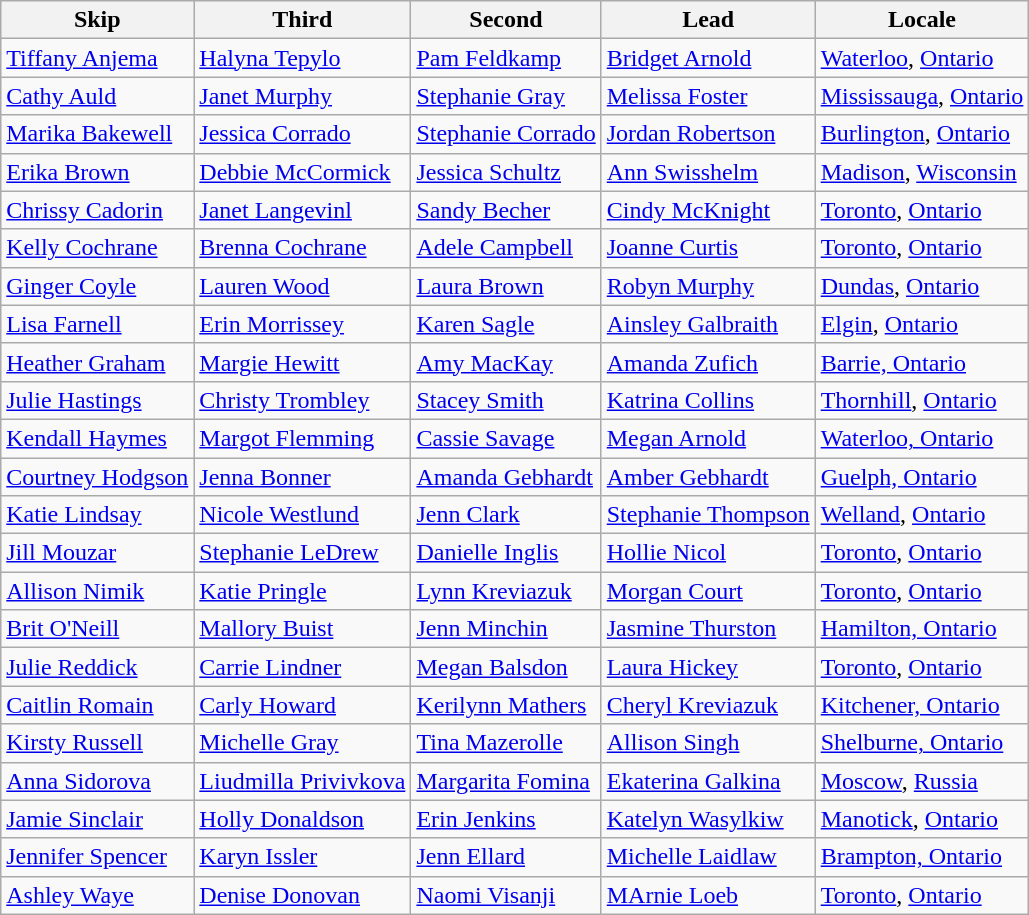<table class=wikitable>
<tr>
<th>Skip</th>
<th>Third</th>
<th>Second</th>
<th>Lead</th>
<th>Locale</th>
</tr>
<tr>
<td><a href='#'>Tiffany Anjema</a></td>
<td><a href='#'>Halyna Tepylo</a></td>
<td><a href='#'>Pam Feldkamp</a></td>
<td><a href='#'>Bridget Arnold</a></td>
<td> <a href='#'>Waterloo</a>, <a href='#'>Ontario</a></td>
</tr>
<tr>
<td><a href='#'>Cathy Auld</a></td>
<td><a href='#'>Janet Murphy</a></td>
<td><a href='#'>Stephanie Gray</a></td>
<td><a href='#'>Melissa Foster</a></td>
<td> <a href='#'>Mississauga</a>, <a href='#'>Ontario</a></td>
</tr>
<tr>
<td><a href='#'>Marika Bakewell</a></td>
<td><a href='#'>Jessica Corrado</a></td>
<td><a href='#'>Stephanie Corrado</a></td>
<td><a href='#'>Jordan Robertson</a></td>
<td> <a href='#'>Burlington</a>, <a href='#'>Ontario</a></td>
</tr>
<tr>
<td><a href='#'>Erika Brown</a></td>
<td><a href='#'>Debbie McCormick</a></td>
<td><a href='#'>Jessica Schultz</a></td>
<td><a href='#'>Ann Swisshelm</a></td>
<td> <a href='#'>Madison</a>, <a href='#'>Wisconsin</a></td>
</tr>
<tr>
<td><a href='#'>Chrissy Cadorin</a></td>
<td><a href='#'>Janet Langevinl</a></td>
<td><a href='#'>Sandy Becher</a></td>
<td><a href='#'>Cindy McKnight</a></td>
<td> <a href='#'>Toronto</a>, <a href='#'>Ontario</a></td>
</tr>
<tr>
<td><a href='#'>Kelly Cochrane</a></td>
<td><a href='#'>Brenna Cochrane</a></td>
<td><a href='#'>Adele Campbell</a></td>
<td><a href='#'>Joanne Curtis</a></td>
<td> <a href='#'>Toronto</a>, <a href='#'>Ontario</a></td>
</tr>
<tr>
<td><a href='#'>Ginger Coyle</a></td>
<td><a href='#'>Lauren Wood</a></td>
<td><a href='#'>Laura Brown</a></td>
<td><a href='#'>Robyn Murphy</a></td>
<td> <a href='#'>Dundas</a>, <a href='#'>Ontario</a></td>
</tr>
<tr>
<td><a href='#'>Lisa Farnell</a></td>
<td><a href='#'>Erin Morrissey</a></td>
<td><a href='#'>Karen Sagle</a></td>
<td><a href='#'>Ainsley Galbraith</a></td>
<td> <a href='#'>Elgin</a>, <a href='#'>Ontario</a></td>
</tr>
<tr>
<td><a href='#'>Heather Graham</a></td>
<td><a href='#'>Margie Hewitt</a></td>
<td><a href='#'>Amy MacKay</a></td>
<td><a href='#'>Amanda Zufich</a></td>
<td> <a href='#'>Barrie, Ontario</a></td>
</tr>
<tr>
<td><a href='#'>Julie Hastings</a></td>
<td><a href='#'>Christy Trombley</a></td>
<td><a href='#'>Stacey Smith</a></td>
<td><a href='#'>Katrina Collins</a></td>
<td> <a href='#'>Thornhill</a>, <a href='#'>Ontario</a></td>
</tr>
<tr>
<td><a href='#'>Kendall Haymes</a></td>
<td><a href='#'>Margot Flemming</a></td>
<td><a href='#'>Cassie Savage</a></td>
<td><a href='#'>Megan Arnold</a></td>
<td> <a href='#'>Waterloo, Ontario</a></td>
</tr>
<tr>
<td><a href='#'>Courtney Hodgson</a></td>
<td><a href='#'>Jenna Bonner</a></td>
<td><a href='#'>Amanda Gebhardt</a></td>
<td><a href='#'>Amber Gebhardt</a></td>
<td> <a href='#'>Guelph, Ontario</a></td>
</tr>
<tr>
<td><a href='#'>Katie Lindsay</a></td>
<td><a href='#'>Nicole Westlund</a></td>
<td><a href='#'>Jenn Clark</a></td>
<td><a href='#'>Stephanie Thompson</a></td>
<td> <a href='#'>Welland</a>, <a href='#'>Ontario</a></td>
</tr>
<tr>
<td><a href='#'>Jill Mouzar</a></td>
<td><a href='#'>Stephanie LeDrew</a></td>
<td><a href='#'>Danielle Inglis</a></td>
<td><a href='#'>Hollie Nicol</a></td>
<td> <a href='#'>Toronto</a>, <a href='#'>Ontario</a></td>
</tr>
<tr>
<td><a href='#'>Allison Nimik</a></td>
<td><a href='#'>Katie Pringle</a></td>
<td><a href='#'>Lynn Kreviazuk</a></td>
<td><a href='#'>Morgan Court</a></td>
<td> <a href='#'>Toronto</a>, <a href='#'>Ontario</a></td>
</tr>
<tr>
<td><a href='#'>Brit O'Neill</a></td>
<td><a href='#'>Mallory Buist</a></td>
<td><a href='#'>Jenn Minchin</a></td>
<td><a href='#'>Jasmine Thurston</a></td>
<td> <a href='#'>Hamilton, Ontario</a></td>
</tr>
<tr>
<td><a href='#'>Julie Reddick</a></td>
<td><a href='#'>Carrie Lindner</a></td>
<td><a href='#'>Megan Balsdon</a></td>
<td><a href='#'>Laura Hickey</a></td>
<td> <a href='#'>Toronto</a>, <a href='#'>Ontario</a></td>
</tr>
<tr>
<td><a href='#'>Caitlin Romain</a></td>
<td><a href='#'>Carly Howard</a></td>
<td><a href='#'>Kerilynn Mathers</a></td>
<td><a href='#'>Cheryl Kreviazuk</a></td>
<td> <a href='#'>Kitchener, Ontario</a></td>
</tr>
<tr>
<td><a href='#'>Kirsty Russell</a></td>
<td><a href='#'>Michelle Gray</a></td>
<td><a href='#'>Tina Mazerolle</a></td>
<td><a href='#'>Allison Singh</a></td>
<td> <a href='#'>Shelburne, Ontario</a></td>
</tr>
<tr>
<td><a href='#'>Anna Sidorova</a></td>
<td><a href='#'>Liudmilla Privivkova</a></td>
<td><a href='#'>Margarita Fomina</a></td>
<td><a href='#'>Ekaterina Galkina</a></td>
<td> <a href='#'>Moscow</a>, <a href='#'>Russia</a></td>
</tr>
<tr>
<td><a href='#'>Jamie Sinclair</a></td>
<td><a href='#'>Holly Donaldson</a></td>
<td><a href='#'>Erin Jenkins</a></td>
<td><a href='#'>Katelyn Wasylkiw</a></td>
<td> <a href='#'>Manotick</a>, <a href='#'>Ontario</a></td>
</tr>
<tr>
<td><a href='#'>Jennifer Spencer</a></td>
<td><a href='#'>Karyn Issler</a></td>
<td><a href='#'>Jenn Ellard</a></td>
<td><a href='#'>Michelle Laidlaw</a></td>
<td> <a href='#'>Brampton, Ontario</a></td>
</tr>
<tr>
<td><a href='#'>Ashley Waye</a></td>
<td><a href='#'>Denise Donovan</a></td>
<td><a href='#'>Naomi Visanji</a></td>
<td><a href='#'>MArnie Loeb</a></td>
<td> <a href='#'>Toronto</a>, <a href='#'>Ontario</a></td>
</tr>
</table>
